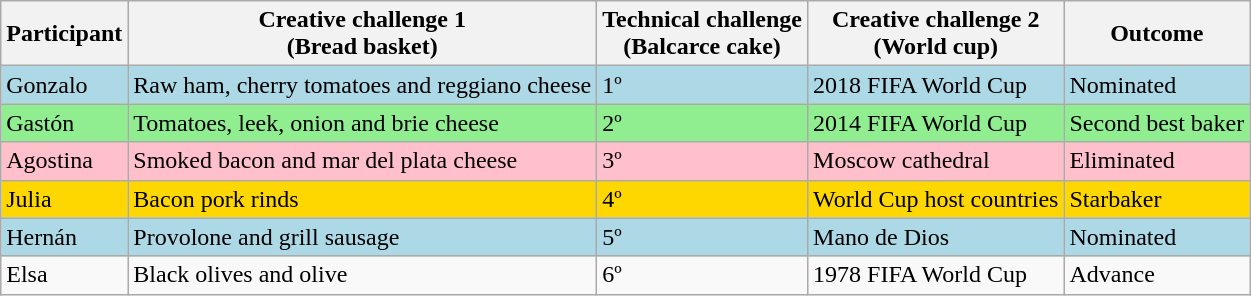<table class="wikitable">
<tr>
<th>Participant</th>
<th>Creative challenge 1<br>(Bread basket)</th>
<th>Technical challenge<br>(Balcarce cake)</th>
<th>Creative challenge 2<br>(World cup)</th>
<th>Outcome</th>
</tr>
<tr style="background:lightblue">
<td>Gonzalo</td>
<td>Raw ham, cherry tomatoes and reggiano cheese</td>
<td>1º</td>
<td>2018 FIFA World Cup</td>
<td>Nominated</td>
</tr>
<tr style="background:lightgreen">
<td>Gastón</td>
<td>Tomatoes, leek, onion and brie cheese</td>
<td>2º</td>
<td>2014 FIFA World Cup</td>
<td>Second best baker</td>
</tr>
<tr style="background:pink">
<td>Agostina</td>
<td>Smoked bacon and mar del plata cheese</td>
<td>3º</td>
<td>Moscow cathedral</td>
<td>Eliminated</td>
</tr>
<tr style="background:gold">
<td>Julia</td>
<td>Bacon pork rinds</td>
<td>4º</td>
<td>World Cup host countries</td>
<td>Starbaker</td>
</tr>
<tr style="background:lightblue">
<td>Hernán</td>
<td>Provolone and grill sausage</td>
<td>5º</td>
<td>Mano de Dios</td>
<td>Nominated</td>
</tr>
<tr>
<td>Elsa</td>
<td>Black olives and olive</td>
<td>6º</td>
<td>1978 FIFA World Cup</td>
<td>Advance</td>
</tr>
</table>
